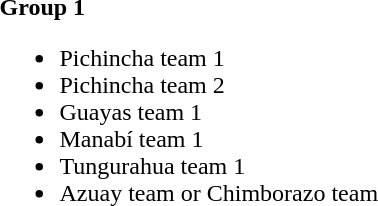<table>
<tr>
<td><strong>Group 1</strong><br><ul><li>Pichincha team 1</li><li>Pichincha team 2</li><li>Guayas team 1</li><li>Manabí team 1</li><li>Tungurahua team 1</li><li>Azuay team or Chimborazo team</li></ul></td>
</tr>
</table>
